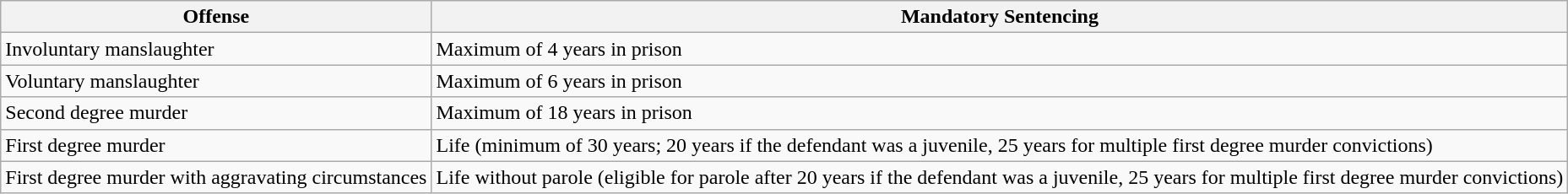<table class="wikitable">
<tr>
<th>Offense</th>
<th>Mandatory Sentencing</th>
</tr>
<tr>
<td>Involuntary manslaughter</td>
<td>Maximum of 4 years in prison</td>
</tr>
<tr>
<td>Voluntary manslaughter</td>
<td>Maximum of 6 years in prison</td>
</tr>
<tr>
<td>Second degree murder</td>
<td>Maximum of 18 years in prison</td>
</tr>
<tr>
<td>First degree murder</td>
<td>Life (minimum of 30 years; 20 years if the defendant was a juvenile, 25 years for multiple first degree murder convictions)</td>
</tr>
<tr>
<td>First degree murder with aggravating circumstances</td>
<td>Life without parole (eligible for parole after 20 years if the defendant was a juvenile, 25 years for multiple first degree murder convictions)</td>
</tr>
</table>
